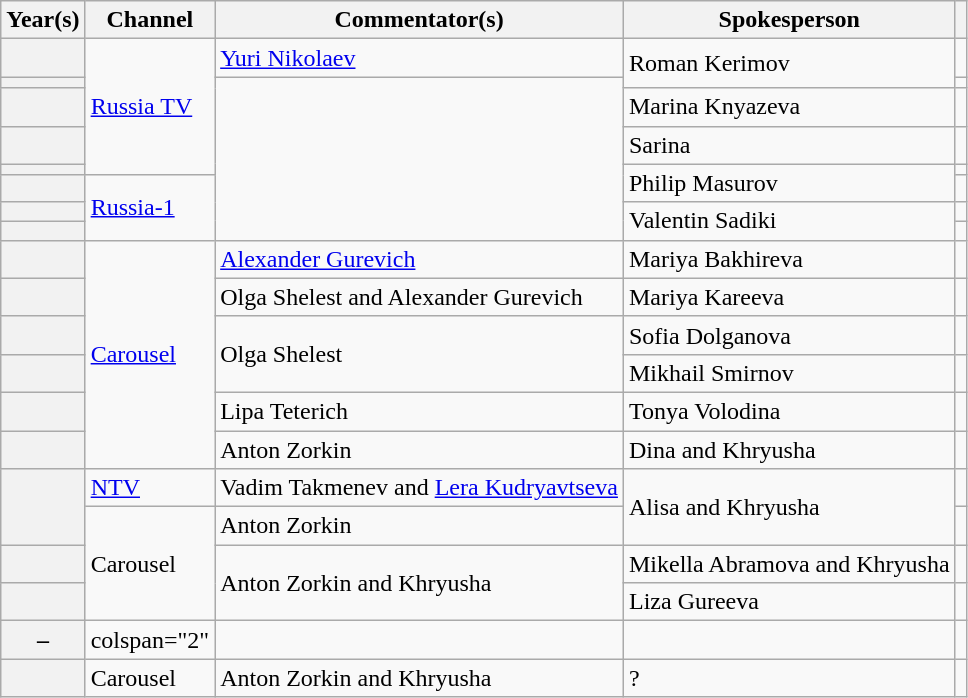<table class="wikitable sortable plainrowheaders">
<tr>
<th scope="col">Year(s)</th>
<th scope="col">Channel</th>
<th scope="col">Commentator(s)</th>
<th scope="col">Spokesperson</th>
<th scope="col" class="unsortable"></th>
</tr>
<tr>
<th scope="row"></th>
<td rowspan="5"><a href='#'>Russia TV</a></td>
<td><a href='#'>Yuri Nikolaev</a></td>
<td rowspan=2>Roman Kerimov</td>
<td></td>
</tr>
<tr>
<th scope="row"></th>
<td rowspan=7></td>
<td></td>
</tr>
<tr>
<th scope="row"></th>
<td>Marina Knyazeva</td>
<td></td>
</tr>
<tr>
<th scope="row"></th>
<td>Sarina</td>
<td></td>
</tr>
<tr>
<th scope="row"></th>
<td rowspan=2>Philip Masurov</td>
<td></td>
</tr>
<tr>
<th scope="row"></th>
<td rowspan="3"><a href='#'>Russia-1</a></td>
<td></td>
</tr>
<tr>
<th scope="row"></th>
<td rowspan=2>Valentin Sadiki</td>
<td></td>
</tr>
<tr>
<th scope="row"></th>
<td></td>
</tr>
<tr>
<th scope="row"></th>
<td rowspan="6"><a href='#'>Carousel</a></td>
<td><a href='#'>Alexander Gurevich</a></td>
<td>Mariya Bakhireva</td>
<td></td>
</tr>
<tr>
<th scope="row"></th>
<td>Olga Shelest and Alexander Gurevich</td>
<td>Mariya Kareeva</td>
<td></td>
</tr>
<tr>
<th scope="row"></th>
<td rowspan=2>Olga Shelest</td>
<td>Sofia Dolganova</td>
<td></td>
</tr>
<tr>
<th scope="row"></th>
<td>Mikhail Smirnov</td>
<td></td>
</tr>
<tr>
<th scope="row"></th>
<td>Lipa Teterich</td>
<td>Tonya Volodina</td>
<td></td>
</tr>
<tr>
<th scope="row"></th>
<td>Anton Zorkin</td>
<td>Dina and Khryusha</td>
<td></td>
</tr>
<tr>
<th scope="row" rowspan="2"></th>
<td><a href='#'>NTV</a></td>
<td>Vadim Takmenev and <a href='#'>Lera Kudryavtseva</a></td>
<td rowspan="2">Alisa and Khryusha</td>
<td></td>
</tr>
<tr>
<td rowspan="3">Carousel</td>
<td>Anton Zorkin</td>
<td></td>
</tr>
<tr>
<th scope="row"></th>
<td rowspan="2">Anton Zorkin and Khryusha</td>
<td>Mikella Abramova and Khryusha</td>
<td></td>
</tr>
<tr>
<th scope="row"></th>
<td>Liza Gureeva</td>
<td></td>
</tr>
<tr>
<th scope="row">–</th>
<td>colspan="2" </td>
<td></td>
<td></td>
</tr>
<tr>
<th></th>
<td>Carousel</td>
<td>Anton Zorkin and Khryusha</td>
<td>?</td>
<td></td>
</tr>
</table>
